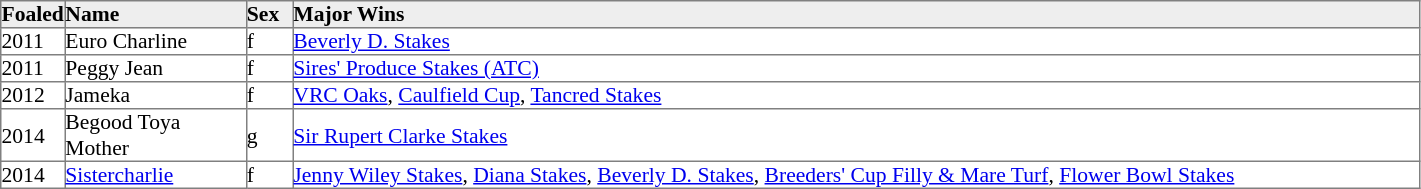<table border="1" cellpadding="0" style="border-collapse: collapse; font-size:90%">
<tr style="background:#eee;">
<td style="width:35px;"><strong>Foaled</strong></td>
<td style="width:120px;"><strong>Name</strong></td>
<td style="width:30px;"><strong>Sex</strong></td>
<td style="width:750px;"><strong>Major Wins</strong></td>
</tr>
<tr>
<td>2011</td>
<td>Euro Charline</td>
<td>f</td>
<td><a href='#'>Beverly D. Stakes</a></td>
</tr>
<tr>
<td>2011</td>
<td>Peggy Jean</td>
<td>f</td>
<td><a href='#'>Sires' Produce Stakes (ATC)</a></td>
</tr>
<tr>
<td>2012</td>
<td>Jameka</td>
<td>f</td>
<td><a href='#'>VRC Oaks</a>, <a href='#'>Caulfield Cup</a>, <a href='#'>Tancred Stakes</a></td>
</tr>
<tr>
<td>2014</td>
<td>Begood Toya Mother</td>
<td>g</td>
<td><a href='#'>Sir Rupert Clarke Stakes</a></td>
</tr>
<tr>
<td>2014</td>
<td><a href='#'>Sistercharlie</a></td>
<td>f</td>
<td><a href='#'>Jenny Wiley Stakes</a>, <a href='#'>Diana Stakes</a>, <a href='#'>Beverly D. Stakes</a>, <a href='#'>Breeders' Cup Filly & Mare Turf</a>, <a href='#'>Flower Bowl Stakes</a></td>
</tr>
</table>
